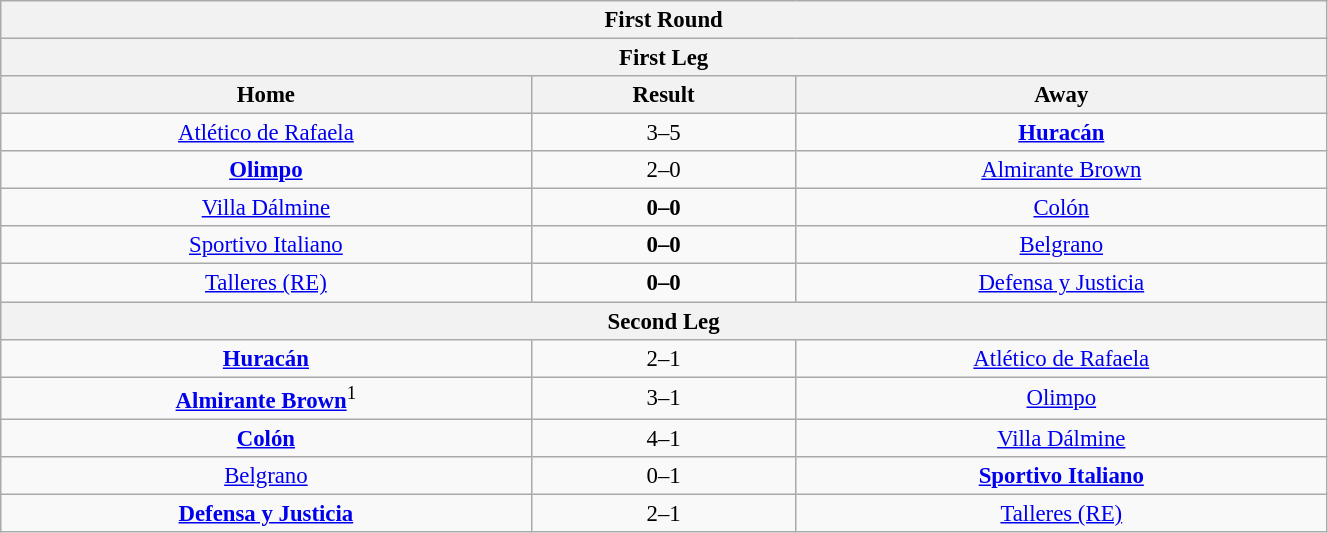<table align=center class="wikitable collapsible collapsed" style="font-size:95%; text-align: center; width: 70%;">
<tr>
<th colspan=100% style="with: 100%;" align=center>First Round</th>
</tr>
<tr>
<th colspan=100% style="with: 75%;" align=center>First Leg</th>
</tr>
<tr>
<th width=30%>Home</th>
<th width=15%>Result</th>
<th width=30%>Away</th>
</tr>
<tr align=center>
<td><a href='#'>Atlético de Rafaela</a></td>
<td>3–5</td>
<td><strong><a href='#'>Huracán</a></strong></td>
</tr>
<tr align=center>
<td><strong><a href='#'>Olimpo</a></strong></td>
<td>2–0</td>
<td><a href='#'>Almirante Brown</a></td>
</tr>
<tr align=center>
<td><a href='#'>Villa Dálmine</a></td>
<td><strong>0–0</strong></td>
<td><a href='#'>Colón</a></td>
</tr>
<tr align=center>
<td><a href='#'>Sportivo Italiano</a></td>
<td><strong>0–0</strong></td>
<td><a href='#'>Belgrano</a></td>
</tr>
<tr align=center>
<td><a href='#'>Talleres (RE)</a></td>
<td><strong>0–0</strong></td>
<td><a href='#'>Defensa y Justicia</a></td>
</tr>
<tr>
<th colspan=100% style="with: 75%;" align=center>Second Leg</th>
</tr>
<tr align=center>
<td><strong><a href='#'>Huracán</a></strong></td>
<td>2–1</td>
<td><a href='#'>Atlético de Rafaela</a></td>
</tr>
<tr align=center>
<td><strong><a href='#'>Almirante Brown</a></strong><sup>1</sup></td>
<td>3–1</td>
<td><a href='#'>Olimpo</a></td>
</tr>
<tr align=center>
<td><strong><a href='#'>Colón</a></strong></td>
<td>4–1</td>
<td><a href='#'>Villa Dálmine</a></td>
</tr>
<tr align=center>
<td><a href='#'>Belgrano</a></td>
<td>0–1</td>
<td><strong><a href='#'>Sportivo Italiano</a></strong></td>
</tr>
<tr align=center>
<td><strong> <a href='#'>Defensa y Justicia</a></strong></td>
<td>2–1</td>
<td><a href='#'>Talleres (RE)</a></td>
</tr>
</table>
